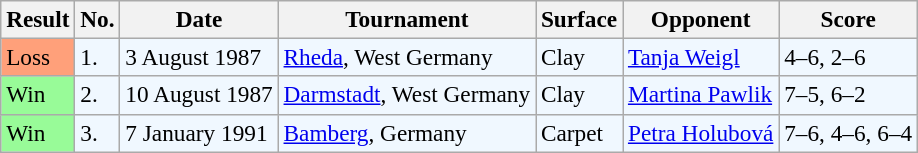<table class="wikitable" style="font-size:97%">
<tr>
<th>Result</th>
<th>No.</th>
<th>Date</th>
<th>Tournament</th>
<th>Surface</th>
<th>Opponent</th>
<th>Score</th>
</tr>
<tr style="background:#f0f8ff;">
<td style="background:#ffa07a;">Loss</td>
<td>1.</td>
<td>3 August 1987</td>
<td><a href='#'>Rheda</a>, West Germany</td>
<td>Clay</td>
<td> <a href='#'>Tanja Weigl</a></td>
<td>4–6, 2–6</td>
</tr>
<tr style="background:#f0f8ff;">
<td style="background:#98fb98;">Win</td>
<td>2.</td>
<td>10 August 1987</td>
<td><a href='#'>Darmstadt</a>, West Germany</td>
<td>Clay</td>
<td> <a href='#'>Martina Pawlik</a></td>
<td>7–5, 6–2</td>
</tr>
<tr style="background:#f0f8ff;">
<td style="background:#98fb98;">Win</td>
<td>3.</td>
<td>7 January 1991</td>
<td><a href='#'>Bamberg</a>, Germany</td>
<td>Carpet</td>
<td> <a href='#'>Petra Holubová</a></td>
<td>7–6, 4–6, 6–4</td>
</tr>
</table>
